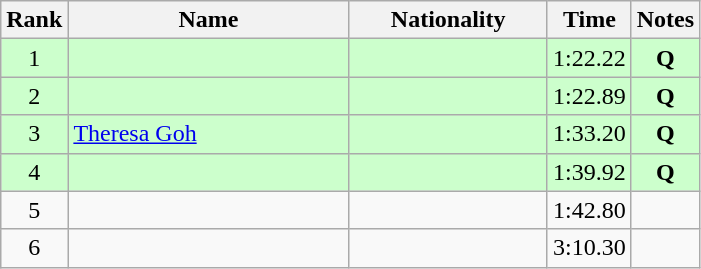<table class="wikitable sortable" style="text-align:center">
<tr>
<th>Rank</th>
<th style="width:180px">Name</th>
<th style="width:125px">Nationality</th>
<th>Time</th>
<th>Notes</th>
</tr>
<tr style="background:#cfc;">
<td>1</td>
<td style="text-align:left;"></td>
<td style="text-align:left;"></td>
<td>1:22.22</td>
<td><strong>Q</strong></td>
</tr>
<tr style="background:#cfc;">
<td>2</td>
<td style="text-align:left;"></td>
<td style="text-align:left;"></td>
<td>1:22.89</td>
<td><strong>Q</strong></td>
</tr>
<tr style="background:#cfc;">
<td>3</td>
<td style="text-align:left;"><a href='#'>Theresa Goh</a></td>
<td style="text-align:left;"></td>
<td>1:33.20</td>
<td><strong>Q</strong></td>
</tr>
<tr style="background:#cfc;">
<td>4</td>
<td style="text-align:left;"></td>
<td style="text-align:left;"></td>
<td>1:39.92</td>
<td><strong>Q</strong></td>
</tr>
<tr>
<td>5</td>
<td style="text-align:left;"></td>
<td style="text-align:left;"></td>
<td>1:42.80</td>
<td></td>
</tr>
<tr>
<td>6</td>
<td style="text-align:left;"></td>
<td style="text-align:left;"></td>
<td>3:10.30</td>
<td></td>
</tr>
</table>
